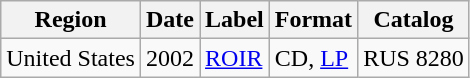<table class="wikitable">
<tr>
<th>Region</th>
<th>Date</th>
<th>Label</th>
<th>Format</th>
<th>Catalog</th>
</tr>
<tr>
<td>United States</td>
<td>2002</td>
<td><a href='#'>ROIR</a></td>
<td>CD, <a href='#'>LP</a></td>
<td>RUS 8280</td>
</tr>
</table>
